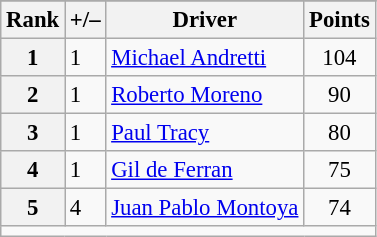<table class="wikitable" style="font-size: 95%;">
<tr>
</tr>
<tr>
<th scope="col">Rank</th>
<th scope="col">+/–</th>
<th scope="col">Driver</th>
<th scope="col">Points</th>
</tr>
<tr>
<th scope="row">1</th>
<td align="left"> 1</td>
<td> <a href='#'>Michael Andretti</a></td>
<td align="center">104</td>
</tr>
<tr>
<th scope="row">2</th>
<td align="left"> 1</td>
<td> <a href='#'>Roberto Moreno</a></td>
<td align="center">90</td>
</tr>
<tr>
<th scope="row">3</th>
<td align="left"> 1</td>
<td> <a href='#'>Paul Tracy</a></td>
<td align="center">80</td>
</tr>
<tr>
<th scope="row">4</th>
<td align="left"> 1</td>
<td> <a href='#'>Gil de Ferran</a></td>
<td align="center">75</td>
</tr>
<tr>
<th scope="row">5</th>
<td align="left"> 4</td>
<td> <a href='#'>Juan Pablo Montoya</a></td>
<td align="center">74</td>
</tr>
<tr class="sortbottom">
<td colspan="9"></td>
</tr>
</table>
